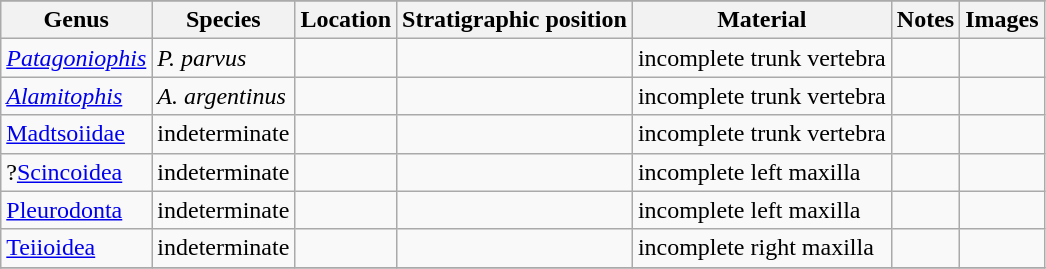<table class="wikitable" align="center">
<tr>
</tr>
<tr>
<th>Genus</th>
<th>Species</th>
<th>Location</th>
<th>Stratigraphic position</th>
<th>Material</th>
<th>Notes</th>
<th>Images</th>
</tr>
<tr>
<td><em><a href='#'>Patagoniophis</a></em></td>
<td><em>P. parvus</em></td>
<td></td>
<td></td>
<td>incomplete trunk vertebra</td>
<td></td>
<td></td>
</tr>
<tr>
<td><em><a href='#'>Alamitophis</a></em></td>
<td><em>A. argentinus</em></td>
<td></td>
<td></td>
<td>incomplete trunk vertebra</td>
<td></td>
<td></td>
</tr>
<tr>
<td><a href='#'>Madtsoiidae</a></td>
<td>indeterminate</td>
<td></td>
<td></td>
<td>incomplete trunk vertebra</td>
<td></td>
<td></td>
</tr>
<tr>
<td>?<a href='#'>Scincoidea</a></td>
<td>indeterminate</td>
<td></td>
<td></td>
<td>incomplete left maxilla</td>
<td></td>
<td></td>
</tr>
<tr>
<td><a href='#'>Pleurodonta</a></td>
<td>indeterminate</td>
<td></td>
<td></td>
<td>incomplete left maxilla</td>
<td></td>
<td></td>
</tr>
<tr>
<td><a href='#'>Teiioidea</a></td>
<td>indeterminate</td>
<td></td>
<td></td>
<td>incomplete right maxilla</td>
<td></td>
<td></td>
</tr>
<tr>
</tr>
</table>
